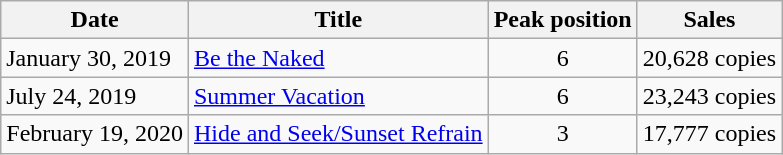<table class="wikitable">
<tr>
<th>Date</th>
<th>Title</th>
<th>Peak position</th>
<th>Sales</th>
</tr>
<tr>
<td>January 30, 2019</td>
<td><a href='#'>Be the Naked</a></td>
<td align="center">6</td>
<td>20,628 copies</td>
</tr>
<tr>
<td>July 24, 2019</td>
<td><a href='#'>Summer Vacation</a></td>
<td align="center">6</td>
<td>23,243 copies</td>
</tr>
<tr>
<td>February 19, 2020</td>
<td><a href='#'>Hide and Seek/Sunset Refrain</a></td>
<td align="center">3</td>
<td>17,777 copies</td>
</tr>
</table>
